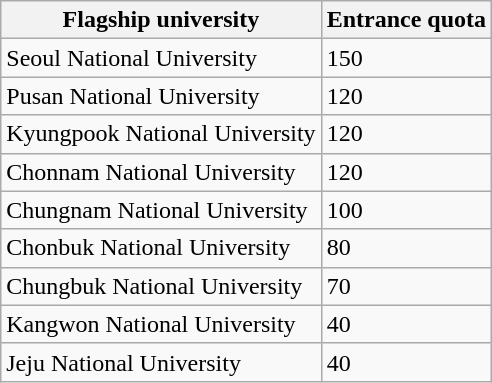<table class="wikitable">
<tr>
<th>Flagship university</th>
<th>Entrance quota</th>
</tr>
<tr>
<td>Seoul National University</td>
<td>150</td>
</tr>
<tr>
<td>Pusan National University</td>
<td>120</td>
</tr>
<tr>
<td>Kyungpook National University</td>
<td>120</td>
</tr>
<tr>
<td>Chonnam National University</td>
<td>120</td>
</tr>
<tr>
<td>Chungnam National University</td>
<td>100</td>
</tr>
<tr>
<td>Chonbuk National University</td>
<td>80</td>
</tr>
<tr>
<td>Chungbuk National University</td>
<td>70</td>
</tr>
<tr>
<td>Kangwon National University</td>
<td>40</td>
</tr>
<tr>
<td>Jeju National University</td>
<td>40</td>
</tr>
</table>
